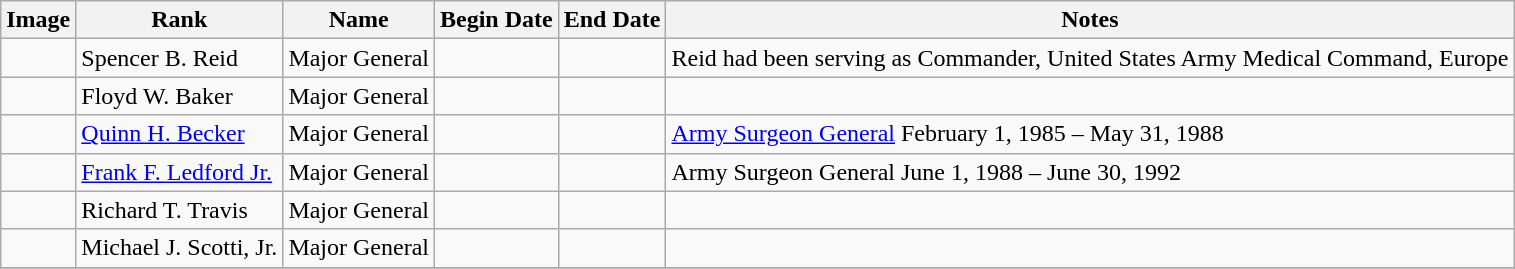<table class="wikitable sortable">
<tr>
<th class=unsortable>Image</th>
<th class=unsortable>Rank</th>
<th>Name</th>
<th>Begin Date</th>
<th>End Date</th>
<th class=unsortable>Notes</th>
</tr>
<tr>
<td></td>
<td>Spencer B. Reid</td>
<td>Major General</td>
<td></td>
<td></td>
<td>Reid had been serving as Commander, United States Army Medical Command, Europe</td>
</tr>
<tr>
<td></td>
<td>Floyd W. Baker</td>
<td>Major General</td>
<td></td>
<td></td>
<td></td>
</tr>
<tr>
<td></td>
<td><a href='#'>Quinn H. Becker</a></td>
<td>Major General</td>
<td></td>
<td></td>
<td><a href='#'>Army Surgeon General</a> February 1, 1985 – May 31, 1988</td>
</tr>
<tr>
<td></td>
<td><a href='#'>Frank F. Ledford Jr.</a></td>
<td>Major General</td>
<td></td>
<td></td>
<td>Army Surgeon General June 1, 1988 – June 30, 1992</td>
</tr>
<tr>
<td></td>
<td>Richard T. Travis</td>
<td>Major General</td>
<td></td>
<td></td>
<td></td>
</tr>
<tr>
<td></td>
<td>Michael J. Scotti, Jr.</td>
<td>Major General</td>
<td></td>
<td></td>
<td></td>
</tr>
<tr>
</tr>
</table>
